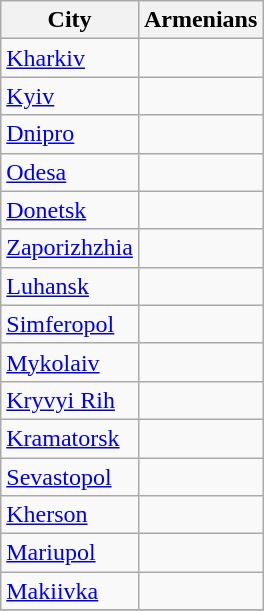<table class="wikitable sortable static-row-numbers mw-datatable" border=1>
<tr>
<th>City</th>
<th>Armenians</th>
</tr>
<tr>
<td><a href='#'>Kharkiv</a></td>
<td></td>
</tr>
<tr>
<td><a href='#'>Kyiv</a></td>
<td></td>
</tr>
<tr>
<td><a href='#'>Dnipro</a></td>
<td></td>
</tr>
<tr>
<td><a href='#'>Odesa</a></td>
<td></td>
</tr>
<tr>
<td><a href='#'>Donetsk</a></td>
<td></td>
</tr>
<tr>
<td><a href='#'>Zaporizhzhia</a></td>
<td></td>
</tr>
<tr>
<td><a href='#'>Luhansk</a></td>
<td></td>
</tr>
<tr>
<td><a href='#'>Simferopol</a></td>
<td></td>
</tr>
<tr>
<td><a href='#'>Mykolaiv</a></td>
<td></td>
</tr>
<tr>
<td><a href='#'>Kryvyi Rih</a></td>
<td></td>
</tr>
<tr>
<td><a href='#'>Kramatorsk</a></td>
<td></td>
</tr>
<tr>
<td><a href='#'>Sevastopol</a></td>
<td></td>
</tr>
<tr>
<td><a href='#'>Kherson</a></td>
<td></td>
</tr>
<tr>
<td><a href='#'>Mariupol</a></td>
<td></td>
</tr>
<tr>
<td><a href='#'>Makiivka</a></td>
<td></td>
</tr>
<tr>
</tr>
</table>
